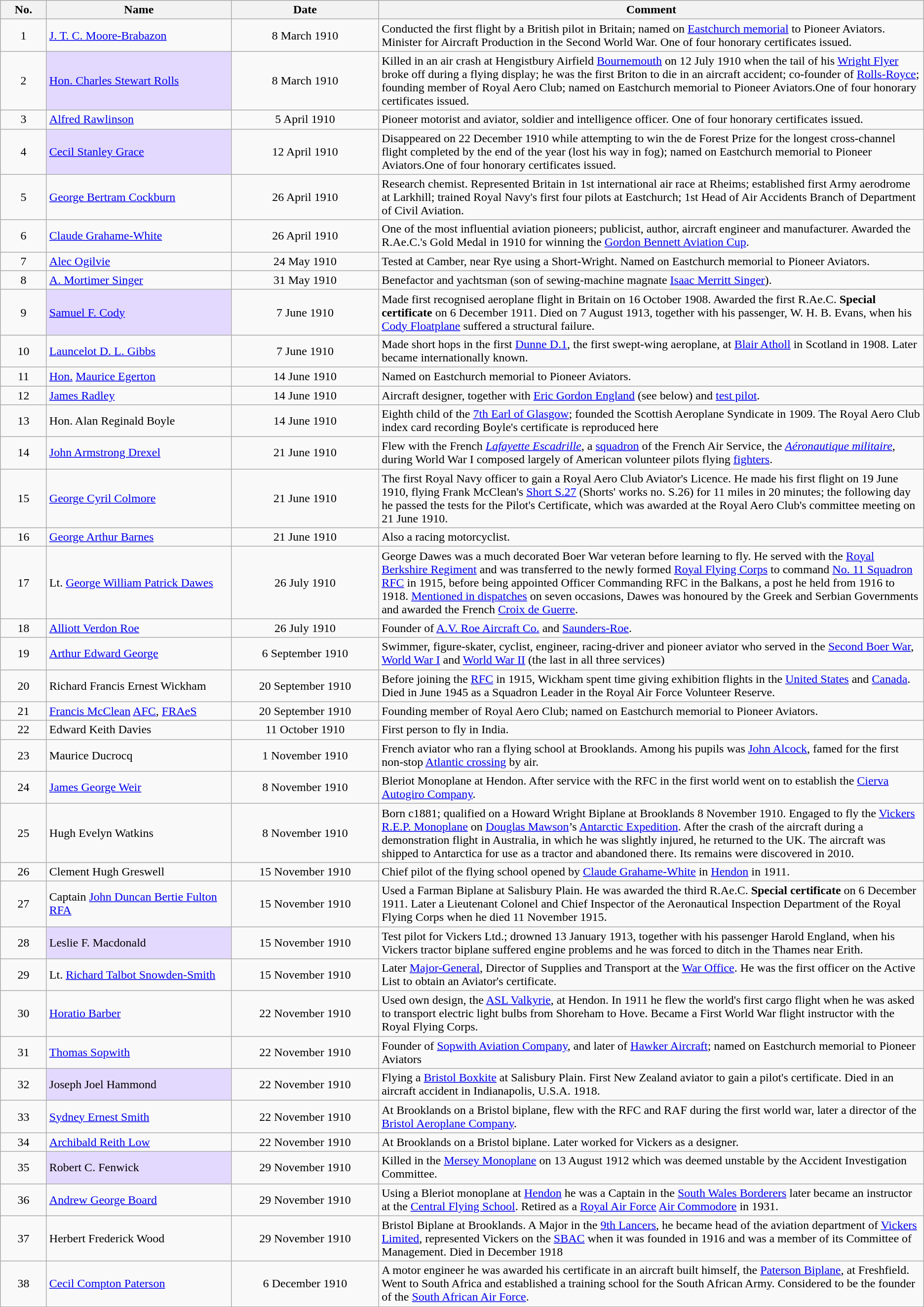<table class="wikitable">
<tr>
<th width="5%">No.</th>
<th width="20%">Name</th>
<th width="16%">Date</th>
<th width="59%">Comment</th>
</tr>
<tr>
<td align="center">1</td>
<td><a href='#'>J. T. C. Moore-Brabazon</a></td>
<td align="center">8 March 1910</td>
<td>Conducted the first flight by a British pilot in Britain; named on <a href='#'>Eastchurch memorial</a> to Pioneer Aviators. Minister for Aircraft Production in the Second World War. One of four honorary certificates issued.</td>
</tr>
<tr>
<td align="center">2</td>
<td style="background:#e3d9ff;"><a href='#'>Hon. Charles Stewart Rolls</a></td>
<td align="center">8 March 1910</td>
<td>Killed in an air crash at Hengistbury Airfield <a href='#'>Bournemouth</a> on 12 July 1910 when the tail of his <a href='#'>Wright Flyer</a> broke off during a flying display; he was the first Briton to die in an aircraft accident; co-founder of <a href='#'>Rolls-Royce</a>; founding member of Royal Aero Club; named on Eastchurch memorial to Pioneer Aviators.One of four honorary certificates issued.</td>
</tr>
<tr>
<td align="center">3</td>
<td><a href='#'>Alfred Rawlinson</a></td>
<td align="center">5 April 1910</td>
<td>Pioneer motorist and aviator, soldier and intelligence officer. One of four honorary certificates issued.</td>
</tr>
<tr>
<td align="center">4</td>
<td style="background:#e3d9ff;"><a href='#'>Cecil Stanley Grace</a></td>
<td align="center">12 April 1910</td>
<td>Disappeared on 22 December 1910 while attempting to win the de Forest Prize for the longest cross-channel flight completed by the end of the year (lost his way in fog); named on Eastchurch memorial to Pioneer Aviators.One of four honorary certificates issued.</td>
</tr>
<tr>
<td align="center">5</td>
<td><a href='#'>George Bertram Cockburn</a></td>
<td align="center">26 April 1910</td>
<td>Research chemist. Represented Britain in 1st international air race at Rheims; established first Army aerodrome at Larkhill; trained Royal Navy's first four pilots at Eastchurch; 1st Head of Air Accidents Branch of Department of Civil Aviation.</td>
</tr>
<tr>
<td align="center">6</td>
<td><a href='#'>Claude Grahame-White</a></td>
<td align="center">26 April 1910</td>
<td>One of the most influential aviation pioneers; publicist, author, aircraft engineer and manufacturer. Awarded the R.Ae.C.'s Gold Medal in 1910 for winning the <a href='#'>Gordon Bennett Aviation Cup</a>.</td>
</tr>
<tr>
<td align="center">7</td>
<td><a href='#'>Alec Ogilvie</a></td>
<td align="center">24 May 1910</td>
<td>Tested at Camber, near Rye using a Short-Wright. Named on Eastchurch memorial to Pioneer Aviators.</td>
</tr>
<tr>
<td align="center">8</td>
<td><a href='#'>A. Mortimer Singer</a></td>
<td align="center">31 May 1910</td>
<td>Benefactor and yachtsman (son of sewing-machine magnate <a href='#'>Isaac Merritt Singer</a>).</td>
</tr>
<tr>
<td align="center">9</td>
<td style="background:#e3d9ff;"><a href='#'>Samuel F. Cody</a></td>
<td align="center">7 June 1910</td>
<td>Made first recognised aeroplane flight in Britain on 16 October 1908. Awarded the first R.Ae.C. <strong>Special certificate</strong> on 6 December 1911. Died on 7 August 1913, together with his passenger, W. H. B. Evans, when his <a href='#'>Cody Floatplane</a> suffered a structural failure.</td>
</tr>
<tr>
<td align="center">10</td>
<td><a href='#'>Launcelot D. L. Gibbs</a></td>
<td align="center">7 June 1910</td>
<td>Made short hops in the first <a href='#'>Dunne D.1</a>, the first swept-wing aeroplane, at <a href='#'>Blair Atholl</a> in Scotland in 1908. Later became internationally known.</td>
</tr>
<tr>
<td align="center">11</td>
<td><a href='#'>Hon.</a> <a href='#'>Maurice Egerton</a></td>
<td align="center">14 June 1910</td>
<td>Named on Eastchurch memorial to Pioneer Aviators.</td>
</tr>
<tr>
<td align="center">12</td>
<td><a href='#'>James Radley</a></td>
<td align="center">14 June 1910</td>
<td>Aircraft designer, together with <a href='#'>Eric Gordon England</a> (see below) and <a href='#'>test pilot</a>.</td>
</tr>
<tr>
<td align="center">13</td>
<td>Hon. Alan Reginald Boyle</td>
<td align="center">14 June 1910</td>
<td>Eighth child of the <a href='#'>7th Earl of Glasgow</a>; founded the Scottish Aeroplane Syndicate in 1909. The Royal Aero Club index card recording Boyle's certificate is reproduced here </td>
</tr>
<tr>
<td align="center">14</td>
<td><a href='#'>John Armstrong Drexel</a></td>
<td align="center">21 June 1910</td>
<td>Flew with the French <em><a href='#'>Lafayette Escadrille</a></em>, a <a href='#'>squadron</a> of the French Air Service, the <a href='#'><em>Aéronautique militaire</em></a>, during World War I composed largely of American volunteer pilots flying <a href='#'>fighters</a>.</td>
</tr>
<tr>
<td align="center">15</td>
<td><a href='#'>George Cyril Colmore</a></td>
<td align="center">21 June 1910</td>
<td>The first Royal Navy officer to gain a Royal Aero Club Aviator's Licence. He made his first flight on 19 June 1910, flying Frank McClean's <a href='#'>Short S.27</a> (Shorts' works no. S.26) for 11 miles in 20 minutes; the following day he passed the tests for the Pilot's Certificate, which was awarded at the Royal Aero Club's committee meeting on 21 June 1910.</td>
</tr>
<tr>
<td align="center">16</td>
<td><a href='#'>George Arthur Barnes</a></td>
<td align="center">21 June 1910</td>
<td>Also a racing motorcyclist.</td>
</tr>
<tr>
<td align="center">17</td>
<td>Lt. <a href='#'>George William Patrick Dawes</a></td>
<td align="center">26 July 1910</td>
<td>George Dawes was a much decorated Boer War veteran before learning to fly. He served with the <a href='#'>Royal Berkshire Regiment</a> and was transferred to the newly formed <a href='#'>Royal Flying Corps</a> to command <a href='#'>No. 11 Squadron RFC</a> in 1915, before being appointed Officer Commanding RFC in the Balkans, a post he held from 1916 to 1918. <a href='#'>Mentioned in dispatches</a> on seven occasions, Dawes was honoured by the Greek and Serbian Governments and awarded the French <a href='#'>Croix de Guerre</a>.</td>
</tr>
<tr>
<td align="center">18</td>
<td><a href='#'>Alliott Verdon Roe</a></td>
<td align="center">26 July 1910</td>
<td>Founder of <a href='#'>A.V. Roe Aircraft Co.</a> and <a href='#'>Saunders-Roe</a>.</td>
</tr>
<tr>
<td align="center">19</td>
<td><a href='#'>Arthur Edward George</a></td>
<td align="center">6 September 1910</td>
<td>Swimmer, figure-skater, cyclist, engineer, racing-driver and pioneer aviator who served in the <a href='#'>Second Boer War</a>, <a href='#'>World War I</a> and <a href='#'>World War II</a> (the last in all three services)</td>
</tr>
<tr>
<td align="center">20</td>
<td>Richard Francis Ernest Wickham</td>
<td align="center">20 September 1910</td>
<td>Before joining the <a href='#'>RFC</a> in 1915, Wickham spent time giving exhibition flights in the <a href='#'>United States</a> and <a href='#'>Canada</a>. Died in June 1945 as a Squadron Leader in the Royal Air Force Volunteer Reserve.</td>
</tr>
<tr>
<td align="center">21</td>
<td><a href='#'>Francis McClean</a> <a href='#'>AFC</a>, <a href='#'>FRAeS</a></td>
<td align="center">20 September 1910</td>
<td>Founding member of Royal Aero Club; named on Eastchurch memorial to Pioneer Aviators.</td>
</tr>
<tr>
<td align="center">22</td>
<td>Edward Keith Davies</td>
<td align="center">11 October 1910</td>
<td>First person to fly in India.</td>
</tr>
<tr>
<td align="center">23</td>
<td>Maurice Ducrocq</td>
<td align="center">1 November 1910</td>
<td>French aviator who ran a flying school at Brooklands. Among his pupils was <a href='#'>John Alcock</a>, famed for the first non-stop <a href='#'>Atlantic crossing</a> by air.</td>
</tr>
<tr>
<td align="center">24</td>
<td><a href='#'>James George Weir</a></td>
<td align="center">8 November 1910</td>
<td>Bleriot Monoplane at Hendon. After service with the RFC in the first world went on to establish the <a href='#'>Cierva Autogiro Company</a>.</td>
</tr>
<tr>
<td align="center">25</td>
<td>Hugh Evelyn Watkins</td>
<td align="center">8 November 1910</td>
<td>Born c1881; qualified on a Howard Wright Biplane at Brooklands 8 November 1910. Engaged to fly the <a href='#'>Vickers R.E.P. Monoplane</a> on <a href='#'>Douglas Mawson</a>’s <a href='#'>Antarctic Expedition</a>. After the crash of the aircraft during a demonstration flight in Australia, in which he was slightly injured, he returned to the UK. The aircraft was shipped to Antarctica for use as a tractor and abandoned there. Its remains were discovered in 2010.</td>
</tr>
<tr>
<td align="center">26</td>
<td>Clement Hugh Greswell</td>
<td align="center">15 November 1910</td>
<td>Chief pilot of the flying school opened by <a href='#'>Claude Grahame-White</a> in <a href='#'>Hendon</a> in 1911.</td>
</tr>
<tr>
<td align="center">27</td>
<td>Captain <a href='#'>John Duncan Bertie Fulton</a> <a href='#'>RFA</a> </td>
<td align="center">15 November 1910</td>
<td>Used a Farman Biplane at Salisbury Plain. He was awarded the third R.Ae.C. <strong>Special certificate</strong> on 6 December 1911. Later a Lieutenant Colonel and Chief Inspector of the Aeronautical Inspection Department of the Royal Flying Corps when he died 11 November 1915.</td>
</tr>
<tr>
<td align="center">28</td>
<td style="background:#e3d9ff;">Leslie F. Macdonald</td>
<td align="center">15 November 1910</td>
<td>Test pilot for Vickers Ltd.; drowned 13 January 1913, together with his passenger Harold England, when his Vickers tractor biplane suffered engine problems and he was forced to ditch in the Thames near Erith.</td>
</tr>
<tr>
<td align="center">29</td>
<td>Lt. <a href='#'>Richard Talbot Snowden-Smith</a></td>
<td align="center">15 November 1910</td>
<td>Later <a href='#'>Major-General</a>, Director of Supplies and Transport at the <a href='#'>War Office</a>. He was the first officer on the Active List to obtain an Aviator's certificate.</td>
</tr>
<tr>
<td align="center">30</td>
<td><a href='#'>Horatio Barber</a> </td>
<td align="center">22 November 1910</td>
<td>Used own design, the <a href='#'>ASL Valkyrie</a>, at Hendon. In 1911 he flew the world's first cargo flight when he was asked to transport electric light bulbs from Shoreham to Hove. Became a First World War flight instructor with the Royal Flying Corps.</td>
</tr>
<tr>
<td align="center">31</td>
<td><a href='#'>Thomas Sopwith</a></td>
<td align="center">22 November 1910</td>
<td>Founder of <a href='#'>Sopwith Aviation Company</a>, and later of <a href='#'>Hawker Aircraft</a>; named on Eastchurch memorial to Pioneer Aviators</td>
</tr>
<tr>
<td align="center">32</td>
<td style="background:#e3d9ff;">Joseph Joel Hammond</td>
<td align="center">22 November 1910</td>
<td>Flying a <a href='#'>Bristol Boxkite</a> at Salisbury Plain. First New Zealand aviator to gain a pilot's certificate. Died in an aircraft accident in Indianapolis, U.S.A. 1918.</td>
</tr>
<tr>
<td align="center">33</td>
<td><a href='#'>Sydney Ernest Smith</a></td>
<td align="center">22 November 1910</td>
<td>At Brooklands on a Bristol biplane, flew with the RFC and RAF during the first world war, later a director of the <a href='#'>Bristol Aeroplane Company</a>.</td>
</tr>
<tr>
<td align="center">34</td>
<td><a href='#'>Archibald Reith Low</a></td>
<td align="center">22 November 1910</td>
<td>At Brooklands on a Bristol biplane. Later worked for Vickers as a designer.</td>
</tr>
<tr>
<td align="center">35</td>
<td style="background:#e3d9ff;">Robert C. Fenwick</td>
<td align="center">29 November 1910</td>
<td>Killed in the <a href='#'>Mersey Monoplane</a> on 13 August 1912 which was deemed unstable by the Accident Investigation Committee.</td>
</tr>
<tr>
<td align="center">36</td>
<td><a href='#'>Andrew George Board</a></td>
<td align="center">29 November 1910</td>
<td>Using a Bleriot monoplane at <a href='#'>Hendon</a> he was a Captain in the <a href='#'>South Wales Borderers</a> later became an instructor at the <a href='#'>Central Flying School</a>. Retired as a <a href='#'>Royal Air Force</a> <a href='#'>Air Commodore</a> in 1931.</td>
</tr>
<tr>
<td align="center">37</td>
<td>Herbert Frederick Wood</td>
<td align="center">29 November 1910</td>
<td>Bristol Biplane at Brooklands. A Major in the <a href='#'>9th Lancers</a>, he became head of the aviation department of <a href='#'>Vickers Limited</a>, represented Vickers on the <a href='#'>SBAC</a> when it was founded in 1916 and was a member of its Committee of Management. Died in December 1918</td>
</tr>
<tr>
<td align="center">38</td>
<td><a href='#'>Cecil Compton Paterson</a></td>
<td align="center">6 December 1910</td>
<td>A motor engineer he was awarded his certificate in an aircraft built himself, the <a href='#'>Paterson Biplane</a>, at Freshfield. Went to South Africa and established a training school for the South African Army. Considered to be the founder of the <a href='#'>South African Air Force</a>.</td>
</tr>
<tr>
</tr>
</table>
